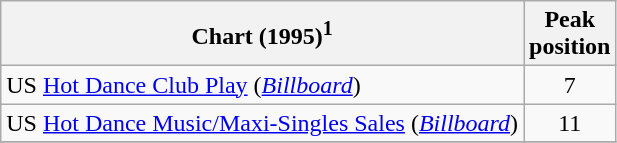<table class="wikitable sortable">
<tr>
<th>Chart (1995)<sup>1</sup></th>
<th>Peak<br>position</th>
</tr>
<tr>
<td>US <a href='#'>Hot Dance Club Play</a> (<em><a href='#'>Billboard</a></em>)</td>
<td align="center">7</td>
</tr>
<tr>
<td>US <a href='#'>Hot Dance Music/Maxi-Singles Sales</a> (<em><a href='#'>Billboard</a></em>)</td>
<td align="center">11</td>
</tr>
<tr>
</tr>
</table>
